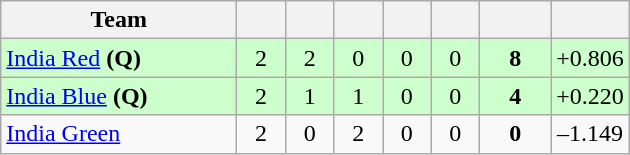<table class="wikitable" style="text-align:center">
<tr>
<th width="150">Team</th>
<th width="25"></th>
<th width="25"></th>
<th width="25"></th>
<th width="25"></th>
<th width="25"></th>
<th width="40"></th>
<th width="40"></th>
</tr>
<tr style="background:#cfc;">
<td style="text-align:left"><a href='#'>India Red</a> <strong>(Q)</strong></td>
<td>2</td>
<td>2</td>
<td>0</td>
<td>0</td>
<td>0</td>
<td><strong>8</strong></td>
<td>+0.806</td>
</tr>
<tr style="background:#cfc;">
<td style="text-align:left"><a href='#'>India Blue</a> <strong>(Q)</strong></td>
<td>2</td>
<td>1</td>
<td>1</td>
<td>0</td>
<td>0</td>
<td><strong>4</strong></td>
<td>+0.220</td>
</tr>
<tr>
<td style="text-align:left"><a href='#'>India Green</a></td>
<td>2</td>
<td>0</td>
<td>2</td>
<td>0</td>
<td>0</td>
<td><strong>0</strong></td>
<td>–1.149</td>
</tr>
</table>
